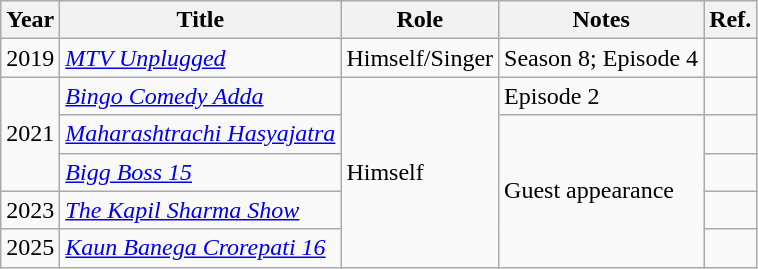<table class="wikitable sortable">
<tr>
<th>Year</th>
<th>Title</th>
<th>Role</th>
<th>Notes</th>
<th>Ref.</th>
</tr>
<tr>
<td>2019</td>
<td><em><a href='#'>MTV Unplugged</a></em></td>
<td>Himself/Singer</td>
<td>Season 8; Episode 4</td>
<td></td>
</tr>
<tr>
<td rowspan="3">2021</td>
<td><em><a href='#'>Bingo Comedy Adda</a></em></td>
<td rowspan="5">Himself</td>
<td>Episode 2</td>
<td></td>
</tr>
<tr>
<td><em><a href='#'>Maharashtrachi Hasyajatra</a></em></td>
<td rowspan="4">Guest appearance</td>
<td></td>
</tr>
<tr>
<td><a href='#'><em>Bigg Boss 15</em></a></td>
<td></td>
</tr>
<tr>
<td>2023</td>
<td><em><a href='#'>The Kapil Sharma Show</a></em></td>
<td></td>
</tr>
<tr>
<td>2025</td>
<td><em><a href='#'>Kaun Banega Crorepati 16</a></em></td>
<td></td>
</tr>
</table>
